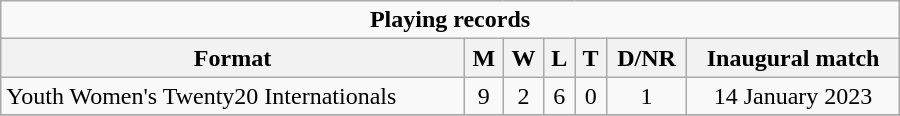<table class="wikitable" style="text-align: center; width: 600px">
<tr>
<td colspan=7 align="center"><strong>Playing records</strong></td>
</tr>
<tr>
<th>Format</th>
<th>M</th>
<th>W</th>
<th>L</th>
<th>T</th>
<th>D/NR</th>
<th>Inaugural match</th>
</tr>
<tr>
<td align="left">Youth Women's Twenty20 Internationals</td>
<td>9</td>
<td>2</td>
<td>6</td>
<td>0</td>
<td>1</td>
<td>14 January 2023</td>
</tr>
<tr>
</tr>
</table>
